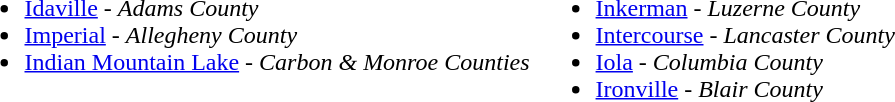<table>
<tr valign=top>
<td><br><ul><li><a href='#'>Idaville</a> - <em>Adams County</em></li><li><a href='#'>Imperial</a> - <em>Allegheny County</em></li><li><a href='#'>Indian Mountain Lake</a> - <em>Carbon & Monroe Counties</em></li></ul></td>
<td><br><ul><li><a href='#'>Inkerman</a> - <em>Luzerne County</em></li><li><a href='#'>Intercourse</a> - <em>Lancaster County</em></li><li><a href='#'>Iola</a> - <em>Columbia County</em></li><li><a href='#'>Ironville</a> - <em>Blair County</em></li></ul></td>
</tr>
</table>
